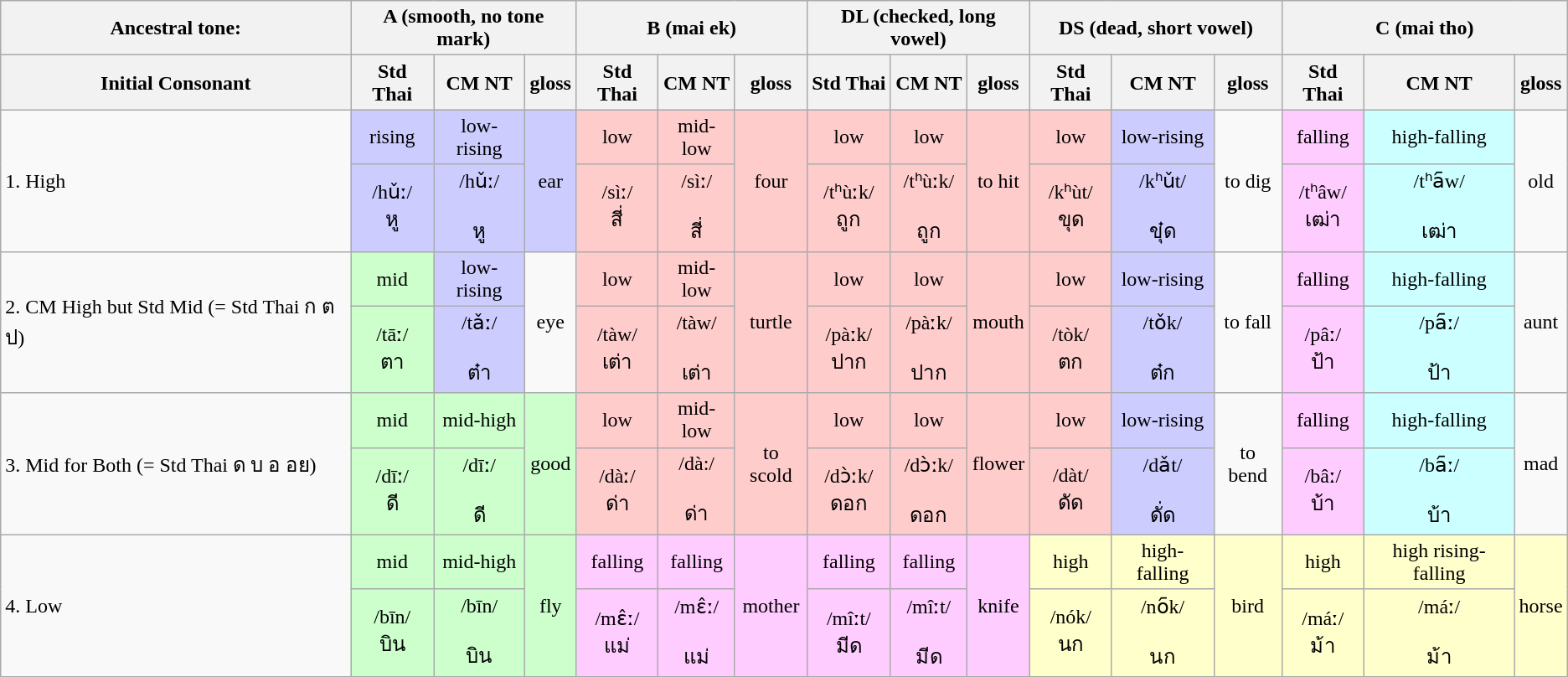<table class="wikitable" style="text-align:center">
<tr>
<th>Ancestral tone:</th>
<th colspan="3">A (smooth, no tone mark)</th>
<th colspan="3">B (mai ek)</th>
<th colspan="3">DL (checked, long vowel)</th>
<th colspan="3">DS (dead, short vowel)</th>
<th colspan="3">C (mai tho)</th>
</tr>
<tr>
<th>Initial Consonant</th>
<th>Std Thai</th>
<th>CM NT</th>
<th>gloss</th>
<th>Std Thai</th>
<th>CM NT</th>
<th>gloss</th>
<th>Std Thai</th>
<th>CM NT</th>
<th>gloss</th>
<th>Std Thai</th>
<th>CM NT</th>
<th>gloss</th>
<th>Std Thai</th>
<th>CM NT</th>
<th>gloss</th>
</tr>
<tr>
<td rowspan="2" style="text-align:left">1. High</td>
<td style="background-color: #ccf">rising</td>
<td style="background-color: #ccf">low-rising</td>
<td rowspan="2" style="background-color: #ccf">ear</td>
<td style="background-color: #fcc">low</td>
<td style="background-color: #fcc">mid-low</td>
<td rowspan="2" style="background-color: #fcc">four</td>
<td style="background-color: #fcc">low</td>
<td style="background-color: #fcc">low</td>
<td rowspan="2" style="background-color: #fcc">to hit</td>
<td style="background-color: #fcc">low</td>
<td style="background-color: #ccf">low-rising</td>
<td rowspan="2">to dig</td>
<td style="background-color: #fcf">falling</td>
<td style="background-color: #cff">high-falling</td>
<td rowspan="2">old</td>
</tr>
<tr>
<td style="background-color: #ccf">/hǔː/<br>หู</td>
<td style="background-color: #ccf">/hǔː/<br><br>หู</td>
<td style="background-color: #fcc">/sìː/<br>สี่</td>
<td style="background-color: #fcc">/sìː/<br><br>สี่</td>
<td style="background-color: #fcc">/tʰùːk/<br>ถูก</td>
<td style="background-color: #fcc">/tʰùːk/<br><br>ถูก</td>
<td style="background-color: #fcc">/kʰùt/<br>ขุด</td>
<td style="background-color: #ccf">/kʰǔt/<br><br>ขุ๋ด</td>
<td style="background-color: #fcf">/tʰâw/<br>เฒ่า</td>
<td style="background-color: #cff">/tʰa᷇w/<br><br>เฒ่า</td>
</tr>
<tr>
<td rowspan=2 style="text-align:left">2. CM High but Std Mid (= Std Thai ก ต ป)</td>
<td style="background-color: #cfc">mid</td>
<td style="background-color: #ccf">low-rising</td>
<td rowspan=2>eye</td>
<td style="background-color: #fcc">low</td>
<td style="background-color: #fcc">mid-low</td>
<td rowspan="2" style="background-color: #fcc">turtle</td>
<td style="background-color: #fcc">low</td>
<td style="background-color: #fcc">low</td>
<td rowspan="2" style="background-color: #fcc">mouth</td>
<td style="background-color: #fcc">low</td>
<td style="background-color: #ccf">low-rising</td>
<td rowspan="2">to fall</td>
<td style="background-color: #fcf">falling</td>
<td style="background-color: #cff">high-falling</td>
<td rowspan="2">aunt</td>
</tr>
<tr>
<td style="background-color: #cfc">/tāː/<br>ตา</td>
<td style="background-color: #ccf">/tǎː/<br><br>ต๋า</td>
<td style="background-color: #fcc">/tàw/<br>เต่า</td>
<td style="background-color: #fcc">/tàw/<br><br>เต่า</td>
<td style="background-color: #fcc">/pàːk/<br>ปาก</td>
<td style="background-color: #fcc">/pàːk/<br><br>ปาก</td>
<td style="background-color: #fcc">/tòk/<br>ตก</td>
<td style="background-color: #ccf">/tǒk/<br><br>ต๋ก</td>
<td style="background-color: #fcf">/pâː/<br>ป้า</td>
<td style="background-color: #cff">/pa᷇ː/<br><br>ป้า</td>
</tr>
<tr>
<td rowspan=2 style="text-align:left">3. Mid for Both (= Std Thai ด บ อ อย)</td>
<td style="background-color: #cfc">mid</td>
<td style="background-color: #cfc">mid-high</td>
<td rowspan=2 style="background-color: #cfc">good</td>
<td style="background-color: #fcc">low</td>
<td style="background-color: #fcc">mid-low</td>
<td rowspan="2" style="background-color: #fcc">to scold</td>
<td style="background-color: #fcc">low</td>
<td style="background-color: #fcc">low</td>
<td rowspan="2" style="background-color: #fcc">flower</td>
<td style="background-color: #fcc">low</td>
<td style="background-color: #ccf">low-rising</td>
<td rowspan="2">to bend</td>
<td style="background-color: #fcf">falling</td>
<td style="background-color: #cff">high-falling</td>
<td rowspan="2">mad</td>
</tr>
<tr>
<td style="background-color: #cfc">/dīː/<br>ดี</td>
<td style="background-color: #cfc">/dīː/<br><br>ดี</td>
<td style="background-color: #fcc">/dàː/<br>ด่า</td>
<td style="background-color: #fcc">/dà:/<br><br>ด่า</td>
<td style="background-color: #fcc">/dɔ̀ːk/<br>ดอก</td>
<td style="background-color: #fcc">/dɔ̀ːk/<br><br>ดอก</td>
<td style="background-color: #fcc">/dàt/<br>ดัด</td>
<td style="background-color: #ccf">/dǎt/<br><br>ดั่ด</td>
<td style="background-color: #fcf">/bâː/<br>บ้า</td>
<td style="background-color: #cff">/ba᷇ː/<br><br>บ้า</td>
</tr>
<tr>
<td rowspan=2 style="text-align:left">4. Low</td>
<td style="background-color: #cfc">mid</td>
<td style="background-color: #cfc">mid-high</td>
<td rowspan=2 style="background-color: #cfc">fly</td>
<td style="background-color: #fcf">falling</td>
<td style="background-color: #fcf">falling</td>
<td rowspan=2 style="background-color: #fcf">mother</td>
<td style="background-color: #fcf">falling</td>
<td style="background-color: #fcf">falling</td>
<td rowspan=2 style="background-color: #fcf">knife</td>
<td style="background-color: #ffc">high</td>
<td style="background-color: #ffc">high-falling</td>
<td rowspan=2 style="background-color: #ffc">bird</td>
<td style="background-color: #ffc">high</td>
<td style="background-color: #ffc">high rising-falling</td>
<td rowspan=2 style="background-color: #ffc">horse</td>
</tr>
<tr>
<td style="background-color: #cfc">/bīn/<br>บิน</td>
<td style="background-color: #cfc">/bīn/<br><br>บิน</td>
<td style="background-color: #fcf">/mɛ̂ː/<br>แม่</td>
<td style="background-color: #fcf">/mɛ̂ː/<br><br>แม่</td>
<td style="background-color: #fcf">/mîːt/<br>มีด</td>
<td style="background-color: #fcf">/mîːt/<br><br>มีด</td>
<td style="background-color: #ffc">/nók/<br>นก</td>
<td style="background-color: #ffc">/no᷇k/<br><br>นก</td>
<td style="background-color: #ffc">/máː/<br>ม้า</td>
<td style="background-color: #ffc">/máː/<br><br>ม้า</td>
</tr>
<tr>
</tr>
</table>
